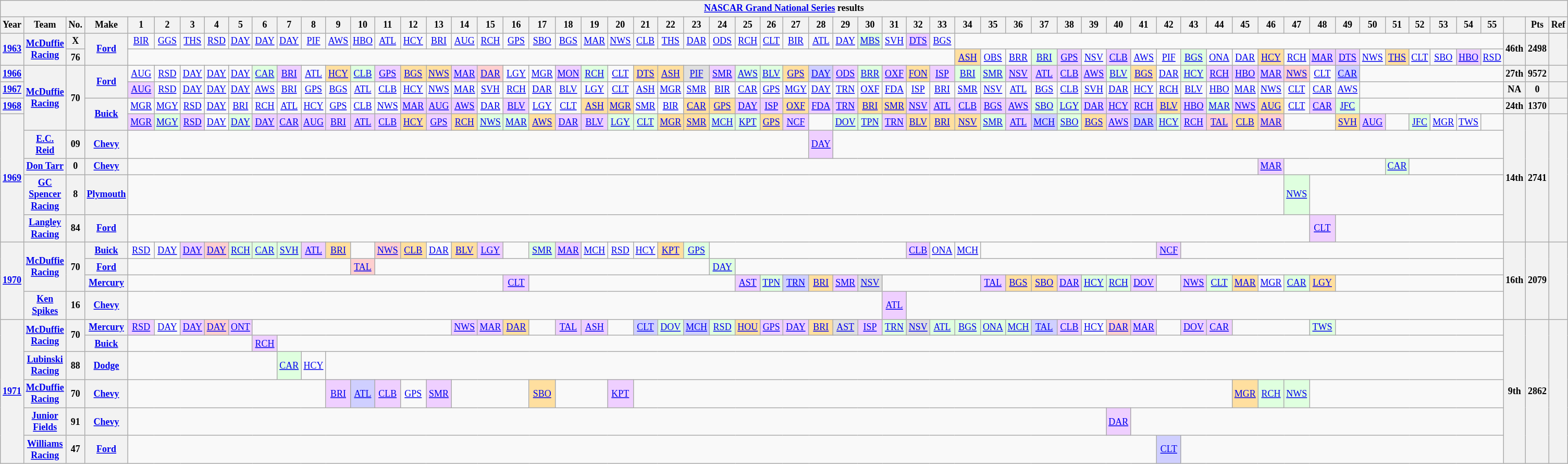<table class="wikitable" style="text-align:center; font-size:75%">
<tr>
<th colspan=69><a href='#'>NASCAR Grand National Series</a> results</th>
</tr>
<tr>
<th>Year</th>
<th>Team</th>
<th>No.</th>
<th>Make</th>
<th>1</th>
<th>2</th>
<th>3</th>
<th>4</th>
<th>5</th>
<th>6</th>
<th>7</th>
<th>8</th>
<th>9</th>
<th>10</th>
<th>11</th>
<th>12</th>
<th>13</th>
<th>14</th>
<th>15</th>
<th>16</th>
<th>17</th>
<th>18</th>
<th>19</th>
<th>20</th>
<th>21</th>
<th>22</th>
<th>23</th>
<th>24</th>
<th>25</th>
<th>26</th>
<th>27</th>
<th>28</th>
<th>29</th>
<th>30</th>
<th>31</th>
<th>32</th>
<th>33</th>
<th>34</th>
<th>35</th>
<th>36</th>
<th>37</th>
<th>38</th>
<th>39</th>
<th>40</th>
<th>41</th>
<th>42</th>
<th>43</th>
<th>44</th>
<th>45</th>
<th>46</th>
<th>47</th>
<th>48</th>
<th>49</th>
<th>50</th>
<th>51</th>
<th>52</th>
<th>53</th>
<th>54</th>
<th>55</th>
<th></th>
<th>Pts</th>
<th>Ref</th>
</tr>
<tr>
<th rowspan=2><a href='#'>1963</a></th>
<th rowspan=2><a href='#'>McDuffie Racing</a></th>
<th>X</th>
<th rowspan=2><a href='#'>Ford</a></th>
<td><a href='#'>BIR</a></td>
<td><a href='#'>GGS</a></td>
<td><a href='#'>THS</a></td>
<td><a href='#'>RSD</a></td>
<td><a href='#'>DAY</a></td>
<td><a href='#'>DAY</a></td>
<td><a href='#'>DAY</a></td>
<td><a href='#'>PIF</a></td>
<td><a href='#'>AWS</a></td>
<td><a href='#'>HBO</a></td>
<td><a href='#'>ATL</a></td>
<td><a href='#'>HCY</a></td>
<td><a href='#'>BRI</a></td>
<td><a href='#'>AUG</a></td>
<td><a href='#'>RCH</a></td>
<td><a href='#'>GPS</a></td>
<td><a href='#'>SBO</a></td>
<td><a href='#'>BGS</a></td>
<td><a href='#'>MAR</a></td>
<td><a href='#'>NWS</a></td>
<td><a href='#'>CLB</a></td>
<td><a href='#'>THS</a></td>
<td><a href='#'>DAR</a></td>
<td><a href='#'>ODS</a></td>
<td><a href='#'>RCH</a></td>
<td><a href='#'>CLT</a></td>
<td><a href='#'>BIR</a></td>
<td><a href='#'>ATL</a></td>
<td><a href='#'>DAY</a></td>
<td style="background:#DFFFDF;"><a href='#'>MBS</a><br></td>
<td><a href='#'>SVH</a></td>
<td style="background:#EFCFFF;"><a href='#'>DTS</a><br></td>
<td><a href='#'>BGS</a></td>
<td colspan=22></td>
<th rowspan=2>46th</th>
<th rowspan=2>2498</th>
<th rowspan=2></th>
</tr>
<tr>
<th>76</th>
<td colspan=33></td>
<td style="background:#FFDF9F;"><a href='#'>ASH</a><br></td>
<td><a href='#'>OBS</a></td>
<td><a href='#'>BRR</a></td>
<td style="background:#DFFFDF;"><a href='#'>BRI</a><br></td>
<td style="background:#EFCFFF;"><a href='#'>GPS</a><br></td>
<td><a href='#'>NSV</a></td>
<td style="background:#EFCFFF;"><a href='#'>CLB</a><br></td>
<td><a href='#'>AWS</a></td>
<td><a href='#'>PIF</a></td>
<td style="background:#DFFFDF;"><a href='#'>BGS</a><br></td>
<td><a href='#'>ONA</a></td>
<td><a href='#'>DAR</a></td>
<td style="background:#FFDF9F;"><a href='#'>HCY</a><br></td>
<td><a href='#'>RCH</a></td>
<td style="background:#EFCFFF;"><a href='#'>MAR</a><br></td>
<td style="background:#EFCFFF;"><a href='#'>DTS</a><br></td>
<td><a href='#'>NWS</a></td>
<td style="background:#FFDF9F;"><a href='#'>THS</a><br></td>
<td><a href='#'>CLT</a></td>
<td><a href='#'>SBO</a></td>
<td style="background:#EFCFFF;"><a href='#'>HBO</a><br></td>
<td><a href='#'>RSD</a></td>
</tr>
<tr>
<th><a href='#'>1966</a></th>
<th rowspan=4><a href='#'>McDuffie Racing</a></th>
<th rowspan=4>70</th>
<th rowspan=2><a href='#'>Ford</a></th>
<td><a href='#'>AUG</a></td>
<td><a href='#'>RSD</a></td>
<td><a href='#'>DAY</a></td>
<td><a href='#'>DAY</a></td>
<td><a href='#'>DAY</a></td>
<td style="background:#DFFFDF;"><a href='#'>CAR</a><br></td>
<td style="background:#EFCFFF;"><a href='#'>BRI</a><br></td>
<td><a href='#'>ATL</a></td>
<td style="background:#FFDF9F;"><a href='#'>HCY</a><br></td>
<td style="background:#DFFFDF;"><a href='#'>CLB</a><br></td>
<td style="background:#EFCFFF;"><a href='#'>GPS</a><br></td>
<td style="background:#FFDF9F;"><a href='#'>BGS</a><br></td>
<td style="background:#FFDF9F;"><a href='#'>NWS</a><br></td>
<td style="background:#EFCFFF;"><a href='#'>MAR</a><br></td>
<td style="background:#FFCFCF;"><a href='#'>DAR</a><br></td>
<td><a href='#'>LGY</a></td>
<td><a href='#'>MGR</a></td>
<td style="background:#EFCFFF;"><a href='#'>MON</a><br></td>
<td style="background:#DFFFDF;"><a href='#'>RCH</a><br></td>
<td><a href='#'>CLT</a></td>
<td style="background:#FFDF9F;"><a href='#'>DTS</a><br></td>
<td style="background:#FFDF9F;"><a href='#'>ASH</a><br></td>
<td style="background:#DFDFDF;"><a href='#'>PIF</a><br></td>
<td style="background:#EFCFFF;"><a href='#'>SMR</a><br></td>
<td style="background:#DFFFDF;"><a href='#'>AWS</a><br></td>
<td style="background:#DFFFDF;"><a href='#'>BLV</a><br></td>
<td style="background:#FFDF9F;"><a href='#'>GPS</a><br></td>
<td style="background:#CFCFFF;"><a href='#'>DAY</a><br></td>
<td style="background:#EFCFFF;"><a href='#'>ODS</a><br></td>
<td style="background:#DFFFDF;"><a href='#'>BRR</a><br></td>
<td style="background:#EFCFFF;"><a href='#'>OXF</a><br></td>
<td style="background:#FFDF9F;"><a href='#'>FON</a><br></td>
<td style="background:#EFCFFF;"><a href='#'>ISP</a><br></td>
<td style="background:#DFFFDF;"><a href='#'>BRI</a><br></td>
<td style="background:#DFFFDF;"><a href='#'>SMR</a><br></td>
<td style="background:#EFCFFF;"><a href='#'>NSV</a><br></td>
<td style="background:#EFCFFF;"><a href='#'>ATL</a><br></td>
<td style="background:#EFCFFF;"><a href='#'>CLB</a><br></td>
<td style="background:#EFCFFF;"><a href='#'>AWS</a><br></td>
<td style="background:#DFFFDF;"><a href='#'>BLV</a><br></td>
<td style="background:#FFDF9F;"><a href='#'>BGS</a><br></td>
<td><a href='#'>DAR</a></td>
<td style="background:#DFFFDF;"><a href='#'>HCY</a><br></td>
<td style="background:#EFCFFF;"><a href='#'>RCH</a><br></td>
<td style="background:#EFCFFF;"><a href='#'>HBO</a><br></td>
<td style="background:#EFCFFF;"><a href='#'>MAR</a><br></td>
<td style="background:#FFCFCF;"><a href='#'>NWS</a><br></td>
<td><a href='#'>CLT</a></td>
<td style="background:#CFCFFF;"><a href='#'>CAR</a><br></td>
<td colspan=6></td>
<th>27th</th>
<th>9572</th>
<th></th>
</tr>
<tr>
<th><a href='#'>1967</a></th>
<td style="background:#EFCFFF;"><a href='#'>AUG</a><br></td>
<td><a href='#'>RSD</a></td>
<td><a href='#'>DAY</a></td>
<td><a href='#'>DAY</a></td>
<td><a href='#'>DAY</a></td>
<td><a href='#'>AWS</a></td>
<td><a href='#'>BRI</a></td>
<td><a href='#'>GPS</a></td>
<td><a href='#'>BGS</a></td>
<td><a href='#'>ATL</a></td>
<td><a href='#'>CLB</a></td>
<td><a href='#'>HCY</a></td>
<td><a href='#'>NWS</a></td>
<td><a href='#'>MAR</a></td>
<td><a href='#'>SVH</a></td>
<td><a href='#'>RCH</a></td>
<td><a href='#'>DAR</a></td>
<td><a href='#'>BLV</a></td>
<td><a href='#'>LGY</a></td>
<td><a href='#'>CLT</a></td>
<td><a href='#'>ASH</a></td>
<td><a href='#'>MGR</a></td>
<td><a href='#'>SMR</a></td>
<td><a href='#'>BIR</a></td>
<td><a href='#'>CAR</a></td>
<td><a href='#'>GPS</a></td>
<td><a href='#'>MGY</a></td>
<td><a href='#'>DAY</a></td>
<td><a href='#'>TRN</a></td>
<td><a href='#'>OXF</a></td>
<td><a href='#'>FDA</a></td>
<td><a href='#'>ISP</a></td>
<td><a href='#'>BRI</a></td>
<td><a href='#'>SMR</a></td>
<td><a href='#'>NSV</a></td>
<td><a href='#'>ATL</a></td>
<td><a href='#'>BGS</a></td>
<td><a href='#'>CLB</a></td>
<td><a href='#'>SVH</a></td>
<td><a href='#'>DAR</a></td>
<td><a href='#'>HCY</a></td>
<td><a href='#'>RCH</a></td>
<td><a href='#'>BLV</a></td>
<td><a href='#'>HBO</a></td>
<td><a href='#'>MAR</a></td>
<td><a href='#'>NWS</a></td>
<td><a href='#'>CLT</a></td>
<td><a href='#'>CAR</a></td>
<td><a href='#'>AWS</a></td>
<td colspan=6></td>
<th>NA</th>
<th>0</th>
<th></th>
</tr>
<tr>
<th><a href='#'>1968</a></th>
<th rowspan=2><a href='#'>Buick</a></th>
<td><a href='#'>MGR</a></td>
<td><a href='#'>MGY</a></td>
<td><a href='#'>RSD</a></td>
<td><a href='#'>DAY</a></td>
<td><a href='#'>BRI</a></td>
<td><a href='#'>RCH</a></td>
<td><a href='#'>ATL</a></td>
<td><a href='#'>HCY</a></td>
<td><a href='#'>GPS</a></td>
<td><a href='#'>CLB</a></td>
<td><a href='#'>NWS</a></td>
<td style="background:#EFCFFF;"><a href='#'>MAR</a><br></td>
<td style="background:#EFCFFF;"><a href='#'>AUG</a><br></td>
<td style="background:#EFCFFF;"><a href='#'>AWS</a><br></td>
<td><a href='#'>DAR</a></td>
<td style="background:#EFCFFF;"><a href='#'>BLV</a><br></td>
<td><a href='#'>LGY</a></td>
<td><a href='#'>CLT</a></td>
<td style="background:#FFDF9F;"><a href='#'>ASH</a><br></td>
<td style="background:#FFDF9F;"><a href='#'>MGR</a><br></td>
<td><a href='#'>SMR</a></td>
<td><a href='#'>BIR</a></td>
<td style="background:#FFDF9F;"><a href='#'>CAR</a><br></td>
<td style="background:#FFDF9F;"><a href='#'>GPS</a><br></td>
<td style="background:#EFCFFF;"><a href='#'>DAY</a><br></td>
<td style="background:#EFCFFF;"><a href='#'>ISP</a><br></td>
<td style="background:#FFDF9F;"><a href='#'>OXF</a><br></td>
<td style="background:#EFCFFF;"><a href='#'>FDA</a><br></td>
<td style="background:#EFCFFF;"><a href='#'>TRN</a><br></td>
<td style="background:#FFDF9F;"><a href='#'>BRI</a><br></td>
<td style="background:#FFDF9F;"><a href='#'>SMR</a><br></td>
<td style="background:#EFCFFF;"><a href='#'>NSV</a><br></td>
<td style="background:#EFCFFF;"><a href='#'>ATL</a><br></td>
<td style="background:#EFCFFF;"><a href='#'>CLB</a><br></td>
<td style="background:#EFCFFF;"><a href='#'>BGS</a><br></td>
<td style="background:#EFCFFF;"><a href='#'>AWS</a><br></td>
<td style="background:#DFFFDF;"><a href='#'>SBO</a><br></td>
<td style="background:#DFFFDF;"><a href='#'>LGY</a><br></td>
<td style="background:#EFCFFF;"><a href='#'>DAR</a><br></td>
<td style="background:#EFCFFF;"><a href='#'>HCY</a><br></td>
<td style="background:#EFCFFF;"><a href='#'>RCH</a><br></td>
<td style="background:#FFDF9F;"><a href='#'>BLV</a><br></td>
<td style="background:#EFCFFF;"><a href='#'>HBO</a><br></td>
<td style="background:#DFFFDF;"><a href='#'>MAR</a><br></td>
<td style="background:#EFCFFF;"><a href='#'>NWS</a><br></td>
<td style="background:#FFDF9F;"><a href='#'>AUG</a><br></td>
<td><a href='#'>CLT</a></td>
<td style="background:#EFCFFF;"><a href='#'>CAR</a><br></td>
<td style="background:#DFFFDF;"><a href='#'>JFC</a><br></td>
<td colspan=6></td>
<th>24th</th>
<th>1370</th>
<th></th>
</tr>
<tr>
<th rowspan=5><a href='#'>1969</a></th>
<td style="background:#EFCFFF;"><a href='#'>MGR</a><br></td>
<td style="background:#DFFFDF;"><a href='#'>MGY</a><br></td>
<td style="background:#EFCFFF;"><a href='#'>RSD</a><br></td>
<td><a href='#'>DAY</a></td>
<td style="background:#DFFFDF;"><a href='#'>DAY</a><br></td>
<td style="background:#EFCFFF;"><a href='#'>DAY</a><br></td>
<td style="background:#EFCFFF;"><a href='#'>CAR</a><br></td>
<td style="background:#EFCFFF;"><a href='#'>AUG</a><br></td>
<td style="background:#EFCFFF;"><a href='#'>BRI</a><br></td>
<td style="background:#EFCFFF;"><a href='#'>ATL</a><br></td>
<td style="background:#EFCFFF;"><a href='#'>CLB</a><br></td>
<td style="background:#FFDF9F;"><a href='#'>HCY</a><br></td>
<td style="background:#EFCFFF;"><a href='#'>GPS</a><br></td>
<td style="background:#FFDF9F;"><a href='#'>RCH</a><br></td>
<td style="background:#DFFFDF;"><a href='#'>NWS</a><br></td>
<td style="background:#DFFFDF;"><a href='#'>MAR</a><br></td>
<td style="background:#FFDF9F;"><a href='#'>AWS</a><br></td>
<td style="background:#EFCFFF;"><a href='#'>DAR</a><br></td>
<td style="background:#EFCFFF;"><a href='#'>BLV</a><br></td>
<td style="background:#DFFFDF;"><a href='#'>LGY</a><br></td>
<td style="background:#DFFFDF;"><a href='#'>CLT</a><br></td>
<td style="background:#FFDF9F;"><a href='#'>MGR</a><br></td>
<td style="background:#FFDF9F;"><a href='#'>SMR</a><br></td>
<td style="background:#DFFFDF;"><a href='#'>MCH</a><br></td>
<td style="background:#DFFFDF;"><a href='#'>KPT</a><br></td>
<td style="background:#FFDF9F;"><a href='#'>GPS</a><br></td>
<td style="background:#EFCFFF;"><a href='#'>NCF</a><br></td>
<td></td>
<td style="background:#DFFFDF;"><a href='#'>DOV</a><br></td>
<td style="background:#DFFFDF;"><a href='#'>TPN</a><br></td>
<td style="background:#EFCFFF;"><a href='#'>TRN</a><br></td>
<td style="background:#FFDF9F;"><a href='#'>BLV</a><br></td>
<td style="background:#FFDF9F;"><a href='#'>BRI</a><br></td>
<td style="background:#FFDF9F;"><a href='#'>NSV</a><br></td>
<td style="background:#DFFFDF;"><a href='#'>SMR</a><br></td>
<td style="background:#EFCFFF;"><a href='#'>ATL</a><br></td>
<td style="background:#CFCFFF;"><a href='#'>MCH</a><br></td>
<td style="background:#DFFFDF;"><a href='#'>SBO</a><br></td>
<td style="background:#FFDF9F;"><a href='#'>BGS</a><br></td>
<td style="background:#EFCFFF;"><a href='#'>AWS</a><br></td>
<td style="background:#CFCFFF;"><a href='#'>DAR</a><br></td>
<td style="background:#DFFFDF;"><a href='#'>HCY</a><br></td>
<td style="background:#EFCFFF;"><a href='#'>RCH</a><br></td>
<td style="background:#FFCFCF;"><a href='#'>TAL</a><br></td>
<td style="background:#FFDF9F;"><a href='#'>CLB</a><br></td>
<td style="background:#FFCFCF;"><a href='#'>MAR</a><br></td>
<td colspan=2></td>
<td style="background:#FFDF9F;"><a href='#'>SVH</a><br></td>
<td style="background:#EFCFFF;"><a href='#'>AUG</a><br></td>
<td></td>
<td style="background:#DFFFDF;"><a href='#'>JFC</a><br></td>
<td><a href='#'>MGR</a></td>
<td><a href='#'>TWS</a></td>
<td></td>
<th rowspan=5>14th</th>
<th rowspan=5>2741</th>
<th rowspan=5></th>
</tr>
<tr>
<th><a href='#'>E.C. Reid</a></th>
<th>09</th>
<th><a href='#'>Chevy</a></th>
<td colspan=27></td>
<td style="background:#EFCFFF;"><a href='#'>DAY</a><br></td>
<td colspan=27></td>
</tr>
<tr>
<th><a href='#'>Don Tarr</a></th>
<th>0</th>
<th><a href='#'>Chevy</a></th>
<td colspan=45></td>
<td style="background:#EFCFFF;"><a href='#'>MAR</a><br></td>
<td colspan=4></td>
<td style="background:#DFFFDF;"><a href='#'>CAR</a><br></td>
<td colspan=4></td>
</tr>
<tr>
<th><a href='#'>GC Spencer Racing</a></th>
<th>8</th>
<th><a href='#'>Plymouth</a></th>
<td colspan=46></td>
<td style="background:#DFFFDF;"><a href='#'>NWS</a><br></td>
<td colspan=8></td>
</tr>
<tr>
<th><a href='#'>Langley Racing</a></th>
<th>84</th>
<th><a href='#'>Ford</a></th>
<td colspan=47></td>
<td style="background:#EFCFFF;"><a href='#'>CLT</a><br></td>
<td colspan=7></td>
</tr>
<tr>
<th rowspan=4><a href='#'>1970</a></th>
<th rowspan=3><a href='#'>McDuffie Racing</a></th>
<th rowspan=3>70</th>
<th><a href='#'>Buick</a></th>
<td><a href='#'>RSD</a></td>
<td><a href='#'>DAY</a></td>
<td style="background:#EFCFFF;"><a href='#'>DAY</a><br></td>
<td style="background:#FFCFCF;"><a href='#'>DAY</a><br></td>
<td style="background:#DFFFDF;"><a href='#'>RCH</a><br></td>
<td style="background:#DFFFDF;"><a href='#'>CAR</a><br></td>
<td style="background:#DFFFDF;"><a href='#'>SVH</a><br></td>
<td style="background:#EFCFFF;"><a href='#'>ATL</a><br></td>
<td style="background:#FFDF9F;"><a href='#'>BRI</a><br></td>
<td></td>
<td style="background:#FFCFCF;"><a href='#'>NWS</a><br></td>
<td style="background:#FFDF9F;"><a href='#'>CLB</a><br></td>
<td><a href='#'>DAR</a></td>
<td style="background:#FFDF9F;"><a href='#'>BLV</a><br></td>
<td style="background:#EFCFFF;"><a href='#'>LGY</a><br></td>
<td></td>
<td style="background:#DFFFDF;"><a href='#'>SMR</a><br></td>
<td style="background:#EFCFFF;"><a href='#'>MAR</a><br></td>
<td><a href='#'>MCH</a></td>
<td><a href='#'>RSD</a></td>
<td><a href='#'>HCY</a></td>
<td style="background:#FFDF9F;"><a href='#'>KPT</a><br></td>
<td style="background:#DFFFDF;"><a href='#'>GPS</a><br></td>
<td colspan=8></td>
<td style="background:#EFCFFF;"><a href='#'>CLB</a><br></td>
<td><a href='#'>ONA</a></td>
<td><a href='#'>MCH</a></td>
<td colspan=7></td>
<td style="background:#EFCFFF;"><a href='#'>NCF</a><br></td>
<td colspan=13></td>
<th rowspan=4>16th</th>
<th rowspan=4>2079</th>
<th rowspan=4></th>
</tr>
<tr>
<th><a href='#'>Ford</a></th>
<td colspan=9></td>
<td style="background:#FFCFCF;"><a href='#'>TAL</a><br></td>
<td colspan=13></td>
<td style="background:#DFFFDF;"><a href='#'>DAY</a><br></td>
<td colspan=31></td>
</tr>
<tr>
<th><a href='#'>Mercury</a></th>
<td colspan=15></td>
<td style="background:#EFCFFF;"><a href='#'>CLT</a><br></td>
<td colspan=8></td>
<td style="background:#EFCFFF;"><a href='#'>AST</a><br></td>
<td style="background:#DFFFDF;"><a href='#'>TPN</a><br></td>
<td style="background:#CFCFFF;"><a href='#'>TRN</a><br></td>
<td style="background:#FFDF9F;"><a href='#'>BRI</a><br></td>
<td style="background:#EFCFFF;"><a href='#'>SMR</a><br></td>
<td style="background:#DFDFDF;"><a href='#'>NSV</a><br></td>
<td colspan=4></td>
<td style="background:#EFCFFF;"><a href='#'>TAL</a><br></td>
<td style="background:#FFDF9F;"><a href='#'>BGS</a><br></td>
<td style="background:#FFDF9F;"><a href='#'>SBO</a><br></td>
<td style="background:#EFCFFF;"><a href='#'>DAR</a><br></td>
<td style="background:#DFFFDF;"><a href='#'>HCY</a><br></td>
<td style="background:#DFFFDF;"><a href='#'>RCH</a><br></td>
<td style="background:#EFCFFF;"><a href='#'>DOV</a><br></td>
<td></td>
<td style="background:#EFCFFF;"><a href='#'>NWS</a><br></td>
<td style="background:#DFFFDF;"><a href='#'>CLT</a><br></td>
<td style="background:#FFDF9F;"><a href='#'>MAR</a><br></td>
<td><a href='#'>MGR</a></td>
<td style="background:#DFFFDF;"><a href='#'>CAR</a><br></td>
<td style="background:#FFDF9F;"><a href='#'>LGY</a><br></td>
<td colspan=7></td>
</tr>
<tr>
<th><a href='#'>Ken Spikes</a></th>
<th>16</th>
<th><a href='#'>Chevy</a></th>
<td colspan=30></td>
<td style="background:#EFCFFF;"><a href='#'>ATL</a><br></td>
<td colspan=24></td>
</tr>
<tr>
<th rowspan=6><a href='#'>1971</a></th>
<th rowspan=2><a href='#'>McDuffie Racing</a></th>
<th rowspan=2>70</th>
<th><a href='#'>Mercury</a></th>
<td style="background:#EFCFFF;"><a href='#'>RSD</a><br></td>
<td><a href='#'>DAY</a></td>
<td style="background:#EFCFFF;"><a href='#'>DAY</a><br></td>
<td style="background:#FFCFCF;"><a href='#'>DAY</a><br></td>
<td style="background:#EFCFFF;"><a href='#'>ONT</a><br></td>
<td colspan=8></td>
<td style="background:#EFCFFF;"><a href='#'>NWS</a><br></td>
<td style="background:#EFCFFF;"><a href='#'>MAR</a><br></td>
<td style="background:#FFDF9F;"><a href='#'>DAR</a><br></td>
<td></td>
<td style="background:#EFCFFF;"><a href='#'>TAL</a><br></td>
<td style="background:#EFCFFF;"><a href='#'>ASH</a><br></td>
<td></td>
<td style="background:#CFCFFF;"><a href='#'>CLT</a><br></td>
<td style="background:#DFFFDF;"><a href='#'>DOV</a><br></td>
<td style="background:#CFCFFF;"><a href='#'>MCH</a><br></td>
<td style="background:#DFFFDF;"><a href='#'>RSD</a><br></td>
<td style="background:#FFDF9F;"><a href='#'>HOU</a><br></td>
<td style="background:#EFCFFF;"><a href='#'>GPS</a><br></td>
<td style="background:#EFCFFF;"><a href='#'>DAY</a><br></td>
<td style="background:#FFDF9F;"><a href='#'>BRI</a><br></td>
<td style="background:#DFDFDF;"><a href='#'>AST</a><br></td>
<td style="background:#EFCFFF;"><a href='#'>ISP</a><br></td>
<td style="background:#DFFFDF;"><a href='#'>TRN</a><br></td>
<td style="background:#DFDFDF;"><a href='#'>NSV</a><br></td>
<td style="background:#DFFFDF;"><a href='#'>ATL</a><br></td>
<td style="background:#DFFFDF;"><a href='#'>BGS</a><br></td>
<td style="background:#DFFFDF;"><a href='#'>ONA</a><br></td>
<td style="background:#DFFFDF;"><a href='#'>MCH</a><br></td>
<td style="background:#CFCFFF;"><a href='#'>TAL</a><br></td>
<td style="background:#EFCFFF;"><a href='#'>CLB</a><br></td>
<td><a href='#'>HCY</a></td>
<td style="background:#FFCFCF;"><a href='#'>DAR</a><br></td>
<td style="background:#EFCFFF;"><a href='#'>MAR</a><br></td>
<td></td>
<td style="background:#EFCFFF;"><a href='#'>DOV</a><br></td>
<td style="background:#EFCFFF;"><a href='#'>CAR</a><br></td>
<td colspan=3></td>
<td style="background:#DFFFDF;"><a href='#'>TWS</a><br></td>
<td colspan=7></td>
<th rowspan=6>9th</th>
<th rowspan=6>2862</th>
<th rowspan=6></th>
</tr>
<tr>
<th><a href='#'>Buick</a></th>
<td colspan=5></td>
<td style="background:#EFCFFF;"><a href='#'>RCH</a><br></td>
<td colspan=49></td>
</tr>
<tr>
<th><a href='#'>Lubinski Racing</a></th>
<th>88</th>
<th><a href='#'>Dodge</a></th>
<td colspan=6></td>
<td style="background:#DFFFDF;"><a href='#'>CAR</a><br></td>
<td><a href='#'>HCY</a></td>
<td colspan=47></td>
</tr>
<tr>
<th><a href='#'>McDuffie Racing</a></th>
<th>70</th>
<th><a href='#'>Chevy</a></th>
<td colspan=8></td>
<td style="background:#EFCFFF;"><a href='#'>BRI</a><br></td>
<td style="background:#CFCFFF;"><a href='#'>ATL</a><br></td>
<td style="background:#EFCFFF;"><a href='#'>CLB</a><br></td>
<td><a href='#'>GPS</a></td>
<td style="background:#EFCFFF;"><a href='#'>SMR</a><br></td>
<td colspan=3></td>
<td style="background:#FFDF9F;"><a href='#'>SBO</a><br></td>
<td colspan=2></td>
<td style="background:#EFCFFF;"><a href='#'>KPT</a><br></td>
<td colspan=24></td>
<td style="background:#FFDF9F;"><a href='#'>MGR</a><br></td>
<td style="background:#DFFFDF;"><a href='#'>RCH</a><br></td>
<td style="background:#DFFFDF;"><a href='#'>NWS</a><br></td>
<td colspan=8></td>
</tr>
<tr>
<th><a href='#'>Junior Fields</a></th>
<th>91</th>
<th><a href='#'>Chevy</a></th>
<td colspan=39></td>
<td style="background:#EFCFFF;"><a href='#'>DAR</a><br></td>
<td colspan=15></td>
</tr>
<tr>
<th><a href='#'>Williams Racing</a></th>
<th>47</th>
<th><a href='#'>Ford</a></th>
<td colspan=41></td>
<td style="background:#CFCFFF;"><a href='#'>CLT</a><br></td>
<td colspan=13></td>
</tr>
</table>
